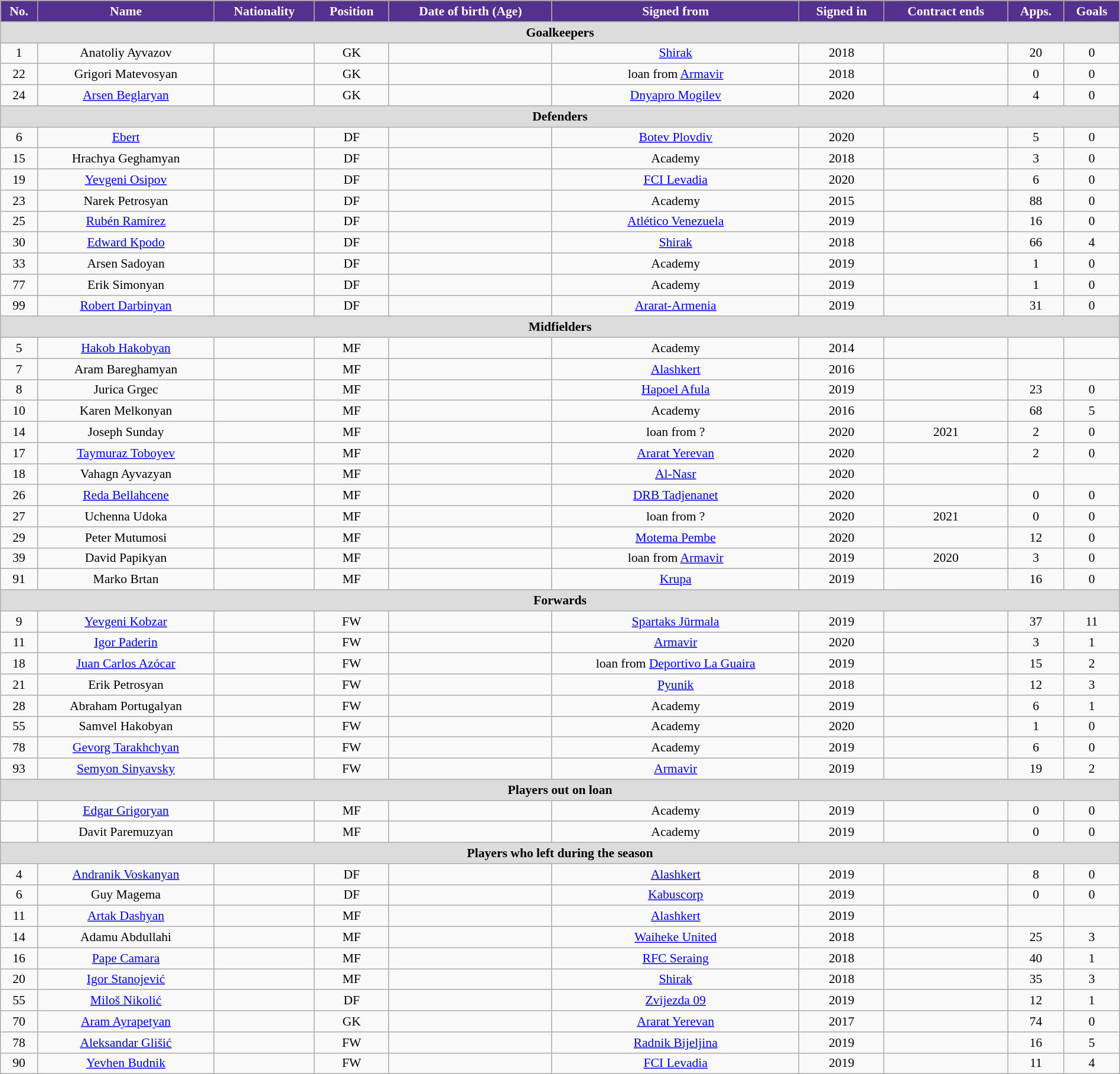<table class="wikitable"  style="text-align:center; font-size:90%; width:100%;">
<tr>
<th style="background:#55308D; color:white; text-align:center;">No.</th>
<th style="background:#55308D; color:white; text-align:center;">Name</th>
<th style="background:#55308D; color:white; text-align:center;">Nationality</th>
<th style="background:#55308D; color:white; text-align:center;">Position</th>
<th style="background:#55308D; color:white; text-align:center;">Date of birth (Age)</th>
<th style="background:#55308D; color:white; text-align:center;">Signed from</th>
<th style="background:#55308D; color:white; text-align:center;">Signed in</th>
<th style="background:#55308D; color:white; text-align:center;">Contract ends</th>
<th style="background:#55308D; color:white; text-align:center;">Apps.</th>
<th style="background:#55308D; color:white; text-align:center;">Goals</th>
</tr>
<tr>
<th colspan="11"  style="background:#dcdcdc; text-align:center;">Goalkeepers</th>
</tr>
<tr>
<td>1</td>
<td>Anatoliy Ayvazov</td>
<td></td>
<td>GK</td>
<td></td>
<td><a href='#'>Shirak</a></td>
<td>2018</td>
<td></td>
<td>20</td>
<td>0</td>
</tr>
<tr>
<td>22</td>
<td>Grigori Matevosyan</td>
<td></td>
<td>GK</td>
<td></td>
<td>loan from <a href='#'>Armavir</a></td>
<td>2018</td>
<td></td>
<td>0</td>
<td>0</td>
</tr>
<tr>
<td>24</td>
<td><a href='#'>Arsen Beglaryan</a></td>
<td></td>
<td>GK</td>
<td></td>
<td><a href='#'>Dnyapro Mogilev</a></td>
<td>2020</td>
<td></td>
<td>4</td>
<td>0</td>
</tr>
<tr>
<th colspan="11"  style="background:#dcdcdc; text-align:center;">Defenders</th>
</tr>
<tr>
<td>6</td>
<td><a href='#'>Ebert</a></td>
<td></td>
<td>DF</td>
<td></td>
<td><a href='#'>Botev Plovdiv</a></td>
<td>2020</td>
<td></td>
<td>5</td>
<td>0</td>
</tr>
<tr>
<td>15</td>
<td>Hrachya Geghamyan</td>
<td></td>
<td>DF</td>
<td></td>
<td>Academy</td>
<td>2018</td>
<td></td>
<td>3</td>
<td>0</td>
</tr>
<tr>
<td>19</td>
<td><a href='#'>Yevgeni Osipov</a></td>
<td></td>
<td>DF</td>
<td></td>
<td><a href='#'>FCI Levadia</a></td>
<td>2020</td>
<td></td>
<td>6</td>
<td>0</td>
</tr>
<tr>
<td>23</td>
<td>Narek Petrosyan</td>
<td></td>
<td>DF</td>
<td></td>
<td>Academy</td>
<td>2015</td>
<td></td>
<td>88</td>
<td>0</td>
</tr>
<tr>
<td>25</td>
<td><a href='#'>Rubén Ramírez</a></td>
<td></td>
<td>DF</td>
<td></td>
<td><a href='#'>Atlético Venezuela</a></td>
<td>2019</td>
<td></td>
<td>16</td>
<td>0</td>
</tr>
<tr>
<td>30</td>
<td><a href='#'>Edward Kpodo</a></td>
<td></td>
<td>DF</td>
<td></td>
<td><a href='#'>Shirak</a></td>
<td>2018</td>
<td></td>
<td>66</td>
<td>4</td>
</tr>
<tr>
<td>33</td>
<td>Arsen Sadoyan</td>
<td></td>
<td>DF</td>
<td></td>
<td>Academy</td>
<td>2019</td>
<td></td>
<td>1</td>
<td>0</td>
</tr>
<tr>
<td>77</td>
<td>Erik Simonyan</td>
<td></td>
<td>DF</td>
<td></td>
<td>Academy</td>
<td>2019</td>
<td></td>
<td>1</td>
<td>0</td>
</tr>
<tr>
<td>99</td>
<td><a href='#'>Robert Darbinyan</a></td>
<td></td>
<td>DF</td>
<td></td>
<td><a href='#'>Ararat-Armenia</a></td>
<td>2019</td>
<td></td>
<td>31</td>
<td>0</td>
</tr>
<tr>
<th colspan="11"  style="background:#dcdcdc; text-align:center;">Midfielders</th>
</tr>
<tr>
<td>5</td>
<td><a href='#'>Hakob Hakobyan</a></td>
<td></td>
<td>MF</td>
<td></td>
<td>Academy</td>
<td>2014</td>
<td></td>
<td></td>
<td></td>
</tr>
<tr>
<td>7</td>
<td>Aram Bareghamyan</td>
<td></td>
<td>MF</td>
<td></td>
<td><a href='#'>Alashkert</a></td>
<td>2016</td>
<td></td>
<td></td>
<td></td>
</tr>
<tr>
<td>8</td>
<td>Jurica Grgec</td>
<td></td>
<td>MF</td>
<td></td>
<td><a href='#'>Hapoel Afula</a></td>
<td>2019</td>
<td></td>
<td>23</td>
<td>0</td>
</tr>
<tr>
<td>10</td>
<td>Karen Melkonyan</td>
<td></td>
<td>MF</td>
<td></td>
<td>Academy</td>
<td>2016</td>
<td></td>
<td>68</td>
<td>5</td>
</tr>
<tr>
<td>14</td>
<td>Joseph Sunday</td>
<td></td>
<td>MF</td>
<td></td>
<td>loan from ?</td>
<td>2020</td>
<td>2021</td>
<td>2</td>
<td>0</td>
</tr>
<tr>
<td>17</td>
<td><a href='#'>Taymuraz Toboyev</a></td>
<td></td>
<td>MF</td>
<td></td>
<td><a href='#'>Ararat Yerevan</a></td>
<td>2020</td>
<td></td>
<td>2</td>
<td>0</td>
</tr>
<tr>
<td>18</td>
<td>Vahagn Ayvazyan</td>
<td></td>
<td>MF</td>
<td></td>
<td><a href='#'>Al-Nasr</a></td>
<td>2020</td>
<td></td>
<td></td>
<td></td>
</tr>
<tr>
<td>26</td>
<td><a href='#'>Reda Bellahcene</a></td>
<td></td>
<td>MF</td>
<td></td>
<td><a href='#'>DRB Tadjenanet</a></td>
<td>2020</td>
<td></td>
<td>0</td>
<td>0</td>
</tr>
<tr>
<td>27</td>
<td>Uchenna Udoka</td>
<td></td>
<td>MF</td>
<td></td>
<td>loan from ?</td>
<td>2020</td>
<td>2021</td>
<td>0</td>
<td>0</td>
</tr>
<tr>
<td>29</td>
<td>Peter Mutumosi</td>
<td></td>
<td>MF</td>
<td></td>
<td><a href='#'>Motema Pembe</a></td>
<td>2020</td>
<td></td>
<td>12</td>
<td>0</td>
</tr>
<tr>
<td>39</td>
<td>David Papikyan</td>
<td></td>
<td>MF</td>
<td></td>
<td>loan from <a href='#'>Armavir</a></td>
<td>2019</td>
<td>2020</td>
<td>3</td>
<td>0</td>
</tr>
<tr>
<td>91</td>
<td>Marko Brtan</td>
<td></td>
<td>MF</td>
<td></td>
<td><a href='#'>Krupa</a></td>
<td>2019</td>
<td></td>
<td>16</td>
<td>0</td>
</tr>
<tr>
<th colspan="11"  style="background:#dcdcdc; text-align:center;">Forwards</th>
</tr>
<tr>
<td>9</td>
<td><a href='#'>Yevgeni Kobzar</a></td>
<td></td>
<td>FW</td>
<td></td>
<td><a href='#'>Spartaks Jūrmala</a></td>
<td>2019</td>
<td></td>
<td>37</td>
<td>11</td>
</tr>
<tr>
<td>11</td>
<td><a href='#'>Igor Paderin</a></td>
<td></td>
<td>FW</td>
<td></td>
<td><a href='#'>Armavir</a></td>
<td>2020</td>
<td></td>
<td>3</td>
<td>1</td>
</tr>
<tr>
<td>18</td>
<td><a href='#'>Juan Carlos Azócar</a></td>
<td></td>
<td>FW</td>
<td></td>
<td>loan from <a href='#'>Deportivo La Guaira</a></td>
<td>2019</td>
<td></td>
<td>15</td>
<td>2</td>
</tr>
<tr>
<td>21</td>
<td>Erik Petrosyan</td>
<td></td>
<td>FW</td>
<td></td>
<td><a href='#'>Pyunik</a></td>
<td>2018</td>
<td></td>
<td>12</td>
<td>3</td>
</tr>
<tr>
<td>28</td>
<td>Abraham Portugalyan</td>
<td></td>
<td>FW</td>
<td></td>
<td>Academy</td>
<td>2019</td>
<td></td>
<td>6</td>
<td>1</td>
</tr>
<tr>
<td>55</td>
<td>Samvel Hakobyan</td>
<td></td>
<td>FW</td>
<td></td>
<td>Academy</td>
<td>2020</td>
<td></td>
<td>1</td>
<td>0</td>
</tr>
<tr>
<td>78</td>
<td><a href='#'>Gevorg Tarakhchyan</a></td>
<td></td>
<td>FW</td>
<td></td>
<td>Academy</td>
<td>2019</td>
<td></td>
<td>6</td>
<td>0</td>
</tr>
<tr>
<td>93</td>
<td><a href='#'>Semyon Sinyavsky</a></td>
<td></td>
<td>FW</td>
<td></td>
<td><a href='#'>Armavir</a></td>
<td>2019</td>
<td></td>
<td>19</td>
<td>2</td>
</tr>
<tr>
<th colspan="11"  style="background:#dcdcdc; text-align:center;">Players out on loan</th>
</tr>
<tr>
<td></td>
<td><a href='#'>Edgar Grigoryan</a></td>
<td></td>
<td>MF</td>
<td></td>
<td>Academy</td>
<td>2019</td>
<td></td>
<td>0</td>
<td>0</td>
</tr>
<tr>
<td></td>
<td>Davit Paremuzyan</td>
<td></td>
<td>MF</td>
<td></td>
<td>Academy</td>
<td>2019</td>
<td></td>
<td>0</td>
<td>0</td>
</tr>
<tr>
<th colspan="11"  style="background:#dcdcdc; text-align:center;">Players who left during the season</th>
</tr>
<tr>
<td>4</td>
<td><a href='#'>Andranik Voskanyan</a></td>
<td></td>
<td>DF</td>
<td></td>
<td><a href='#'>Alashkert</a></td>
<td>2019</td>
<td></td>
<td>8</td>
<td>0</td>
</tr>
<tr>
<td>6</td>
<td>Guy Magema</td>
<td></td>
<td>DF</td>
<td></td>
<td><a href='#'>Kabuscorp</a></td>
<td>2019</td>
<td></td>
<td>0</td>
<td>0</td>
</tr>
<tr>
<td>11</td>
<td><a href='#'>Artak Dashyan</a></td>
<td></td>
<td>MF</td>
<td></td>
<td><a href='#'>Alashkert</a></td>
<td>2019</td>
<td></td>
<td></td>
<td></td>
</tr>
<tr>
<td>14</td>
<td>Adamu Abdullahi</td>
<td></td>
<td>MF</td>
<td></td>
<td><a href='#'>Waiheke United</a></td>
<td>2018</td>
<td></td>
<td>25</td>
<td>3</td>
</tr>
<tr>
<td>16</td>
<td><a href='#'>Pape Camara</a></td>
<td></td>
<td>MF</td>
<td></td>
<td><a href='#'>RFC Seraing</a></td>
<td>2018</td>
<td></td>
<td>40</td>
<td>1</td>
</tr>
<tr>
<td>20</td>
<td><a href='#'>Igor Stanojević</a></td>
<td></td>
<td>MF</td>
<td></td>
<td><a href='#'>Shirak</a></td>
<td>2018</td>
<td></td>
<td>35</td>
<td>3</td>
</tr>
<tr>
<td>55</td>
<td><a href='#'>Miloš Nikolić</a></td>
<td></td>
<td>DF</td>
<td></td>
<td><a href='#'>Zvijezda 09</a></td>
<td>2019</td>
<td></td>
<td>12</td>
<td>1</td>
</tr>
<tr>
<td>70</td>
<td><a href='#'>Aram Ayrapetyan</a></td>
<td></td>
<td>GK</td>
<td></td>
<td><a href='#'>Ararat Yerevan</a></td>
<td>2017</td>
<td></td>
<td>74</td>
<td>0</td>
</tr>
<tr>
<td>78</td>
<td><a href='#'>Aleksandar Glišić</a></td>
<td></td>
<td>FW</td>
<td></td>
<td><a href='#'>Radnik Bijeljina</a></td>
<td>2019</td>
<td></td>
<td>16</td>
<td>5</td>
</tr>
<tr>
<td>90</td>
<td><a href='#'>Yevhen Budnik</a></td>
<td></td>
<td>FW</td>
<td></td>
<td><a href='#'>FCI Levadia</a></td>
<td>2019</td>
<td></td>
<td>11</td>
<td>4</td>
</tr>
</table>
